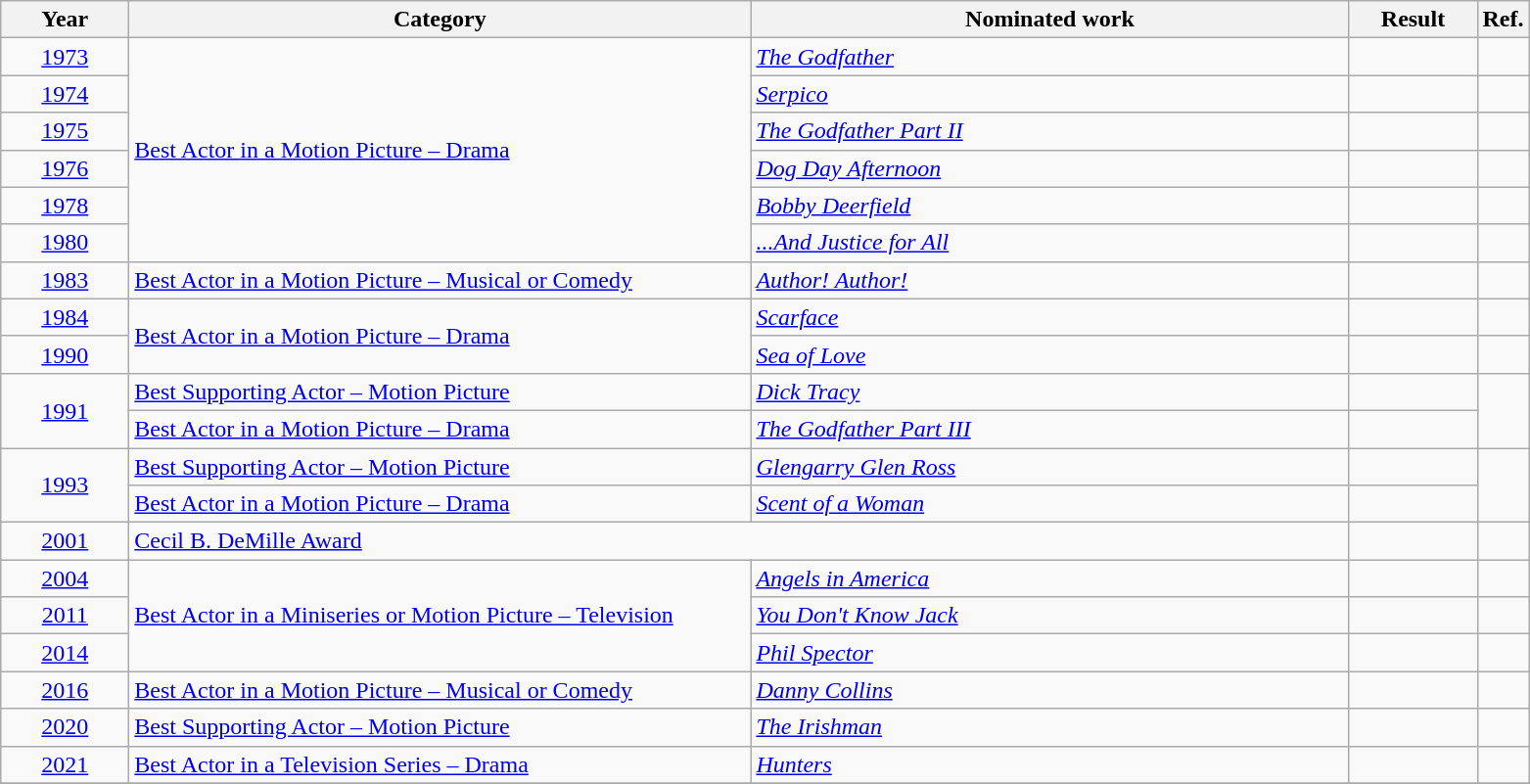<table class=wikitable>
<tr>
<th scope="col" style="width:5em;">Year</th>
<th scope="col" style="width:26em;">Category</th>
<th scope="col" style="width:25em;">Nominated work</th>
<th scope="col" style="width:5em;">Result</th>
<th>Ref.</th>
</tr>
<tr>
<td style="text-align:center;"><a href='#'>1973</a></td>
<td rowspan=6><a href='#'>Best Actor in a Motion Picture – Drama</a></td>
<td><em><a href='#'>The Godfather</a></em></td>
<td></td>
<td style="text-align:center;"></td>
</tr>
<tr>
<td style="text-align:center;"><a href='#'>1974</a></td>
<td><em><a href='#'>Serpico</a></em></td>
<td></td>
<td style="text-align:center;"></td>
</tr>
<tr>
<td style="text-align:center;"><a href='#'>1975</a></td>
<td><em><a href='#'>The Godfather Part II</a></em></td>
<td></td>
<td style="text-align:center;"></td>
</tr>
<tr>
<td style="text-align:center;"><a href='#'>1976</a></td>
<td><em><a href='#'>Dog Day Afternoon</a></em></td>
<td></td>
<td style="text-align:center;"></td>
</tr>
<tr>
<td style="text-align:center;"><a href='#'>1978</a></td>
<td><em><a href='#'>Bobby Deerfield</a></em></td>
<td></td>
<td style="text-align:center;"></td>
</tr>
<tr>
<td style="text-align:center;"><a href='#'>1980</a></td>
<td><em><a href='#'>...And Justice for All</a></em></td>
<td></td>
<td style="text-align:center;"></td>
</tr>
<tr>
<td style="text-align:center;"><a href='#'>1983</a></td>
<td><a href='#'>Best Actor in a Motion Picture – Musical or Comedy</a></td>
<td><em><a href='#'>Author! Author!</a></em></td>
<td></td>
<td style="text-align:center;"></td>
</tr>
<tr>
<td style="text-align:center;"><a href='#'>1984</a></td>
<td rowspan=2><a href='#'>Best Actor in a Motion Picture – Drama</a></td>
<td><em><a href='#'>Scarface</a></em></td>
<td></td>
<td style="text-align:center;"></td>
</tr>
<tr>
<td style="text-align:center;"><a href='#'>1990</a></td>
<td><em><a href='#'>Sea of Love</a></em></td>
<td></td>
<td style="text-align:center;"></td>
</tr>
<tr>
<td style="text-align:center;", rowspan=2><a href='#'>1991</a></td>
<td><a href='#'>Best Supporting Actor – Motion Picture</a></td>
<td><em><a href='#'>Dick Tracy</a></em></td>
<td></td>
<td style="text-align:center;", rowspan=2></td>
</tr>
<tr>
<td><a href='#'>Best Actor in a Motion Picture – Drama</a></td>
<td><em><a href='#'>The Godfather Part III</a></em></td>
<td></td>
</tr>
<tr>
<td style="text-align:center;", rowspan=2><a href='#'>1993</a></td>
<td><a href='#'>Best Supporting Actor – Motion Picture</a></td>
<td><em><a href='#'>Glengarry Glen Ross</a></em></td>
<td></td>
<td style="text-align:center;", rowspan=2></td>
</tr>
<tr>
<td><a href='#'>Best Actor in a Motion Picture – Drama</a></td>
<td><em><a href='#'>Scent of a Woman</a></em></td>
<td></td>
</tr>
<tr>
<td style="text-align:center;"><a href='#'>2001</a></td>
<td colspan=2><a href='#'>Cecil B. DeMille Award</a></td>
<td></td>
<td style="text-align:center;"></td>
</tr>
<tr>
<td style="text-align:center;"><a href='#'>2004</a></td>
<td rowspan=3><a href='#'>Best Actor in a Miniseries or Motion Picture – Television</a></td>
<td><em><a href='#'>Angels in America</a></em></td>
<td></td>
<td style="text-align:center;"></td>
</tr>
<tr>
<td style="text-align:center;"><a href='#'>2011</a></td>
<td><em><a href='#'>You Don't Know Jack</a></em></td>
<td></td>
<td style="text-align:center;"></td>
</tr>
<tr>
<td style="text-align:center;"><a href='#'>2014</a></td>
<td><em><a href='#'>Phil Spector</a></em></td>
<td></td>
<td style="text-align:center;"></td>
</tr>
<tr>
<td style="text-align:center;"><a href='#'>2016</a></td>
<td><a href='#'>Best Actor in a Motion Picture – Musical or Comedy</a></td>
<td><em><a href='#'>Danny Collins</a></em></td>
<td></td>
<td style="text-align:center;"></td>
</tr>
<tr>
<td style="text-align:center;"><a href='#'>2020</a></td>
<td><a href='#'>Best Supporting Actor – Motion Picture</a></td>
<td><em><a href='#'>The Irishman</a></em></td>
<td></td>
<td style="text-align:center;"></td>
</tr>
<tr>
<td style="text-align:center;"><a href='#'>2021</a></td>
<td><a href='#'>Best Actor in a Television Series – Drama</a></td>
<td><em><a href='#'>Hunters</a></em></td>
<td></td>
<td style="text-align:center;"></td>
</tr>
<tr>
</tr>
</table>
